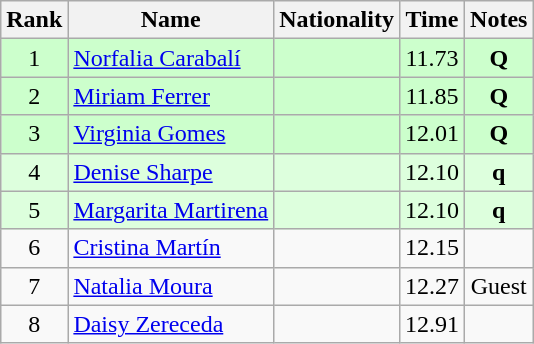<table class="wikitable sortable" style="text-align:center">
<tr>
<th>Rank</th>
<th>Name</th>
<th>Nationality</th>
<th>Time</th>
<th>Notes</th>
</tr>
<tr bgcolor=ccffcc>
<td align=center>1</td>
<td align=left><a href='#'>Norfalia Carabalí</a></td>
<td align=left></td>
<td>11.73</td>
<td><strong>Q</strong></td>
</tr>
<tr bgcolor=ccffcc>
<td align=center>2</td>
<td align=left><a href='#'>Miriam Ferrer</a></td>
<td align=left></td>
<td>11.85</td>
<td><strong>Q</strong></td>
</tr>
<tr bgcolor=ccffcc>
<td align=center>3</td>
<td align=left><a href='#'>Virginia Gomes</a></td>
<td align=left></td>
<td>12.01</td>
<td><strong>Q</strong></td>
</tr>
<tr bgcolor=ddffdd>
<td align=center>4</td>
<td align=left><a href='#'>Denise Sharpe</a></td>
<td align=left></td>
<td>12.10</td>
<td><strong>q</strong></td>
</tr>
<tr bgcolor=ddffdd>
<td align=center>5</td>
<td align=left><a href='#'>Margarita Martirena</a></td>
<td align=left></td>
<td>12.10</td>
<td><strong>q</strong></td>
</tr>
<tr>
<td align=center>6</td>
<td align=left><a href='#'>Cristina Martín</a></td>
<td align=left></td>
<td>12.15</td>
<td></td>
</tr>
<tr>
<td align=center>7</td>
<td align=left><a href='#'>Natalia Moura</a></td>
<td align=left></td>
<td>12.27</td>
<td>Guest</td>
</tr>
<tr>
<td align=center>8</td>
<td align=left><a href='#'>Daisy Zereceda</a></td>
<td align=left></td>
<td>12.91</td>
<td></td>
</tr>
</table>
